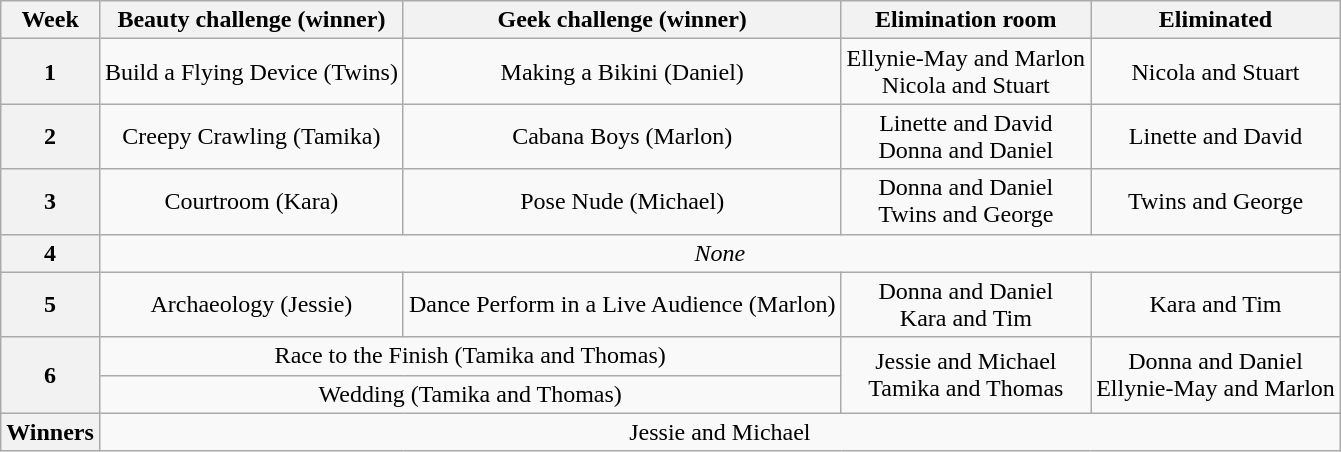<table class="wikitable" style="text-align: center">
<tr>
<th>Week</th>
<th>Beauty challenge (winner)</th>
<th>Geek challenge (winner)</th>
<th>Elimination room</th>
<th>Eliminated</th>
</tr>
<tr>
<th>1</th>
<td>Build a Flying Device (Twins)</td>
<td>Making a Bikini (Daniel)</td>
<td>Ellynie-May and Marlon<br>Nicola and Stuart</td>
<td>Nicola and Stuart</td>
</tr>
<tr>
<th>2</th>
<td>Creepy Crawling (Tamika)</td>
<td>Cabana Boys (Marlon)</td>
<td>Linette and David<br>Donna and Daniel</td>
<td>Linette and David</td>
</tr>
<tr>
<th>3</th>
<td>Courtroom (Kara)</td>
<td>Pose Nude (Michael)</td>
<td>Donna and Daniel<br>Twins and George</td>
<td>Twins and George</td>
</tr>
<tr>
<th>4</th>
<td colspan="4"><em>None</em></td>
</tr>
<tr>
<th>5</th>
<td>Archaeology (Jessie)</td>
<td>Dance Perform in a Live Audience (Marlon)<br></td>
<td>Donna and Daniel<br>Kara and Tim</td>
<td>Kara and Tim</td>
</tr>
<tr>
<th rowspan="2">6</th>
<td colspan="2">Race to the Finish (Tamika and Thomas)</td>
<td rowspan="2">Jessie and Michael<br>Tamika and Thomas</td>
<td rowspan="2">Donna and Daniel<br>Ellynie-May and Marlon</td>
</tr>
<tr>
<td colspan="2">Wedding (Tamika and Thomas)</td>
</tr>
<tr>
<th>Winners</th>
<td colspan="4">Jessie and Michael</td>
</tr>
</table>
